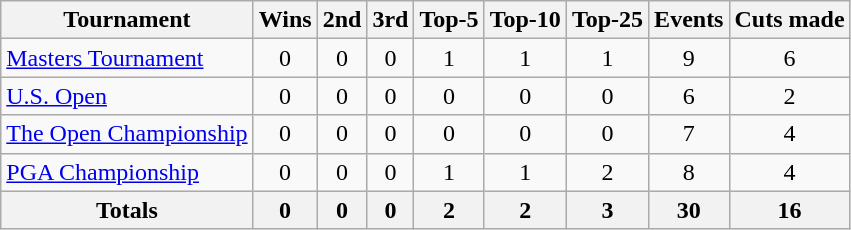<table class=wikitable style=text-align:center>
<tr>
<th>Tournament</th>
<th>Wins</th>
<th>2nd</th>
<th>3rd</th>
<th>Top-5</th>
<th>Top-10</th>
<th>Top-25</th>
<th>Events</th>
<th>Cuts made</th>
</tr>
<tr>
<td align=left><a href='#'>Masters Tournament</a></td>
<td>0</td>
<td>0</td>
<td>0</td>
<td>1</td>
<td>1</td>
<td>1</td>
<td>9</td>
<td>6</td>
</tr>
<tr>
<td align=left><a href='#'>U.S. Open</a></td>
<td>0</td>
<td>0</td>
<td>0</td>
<td>0</td>
<td>0</td>
<td>0</td>
<td>6</td>
<td>2</td>
</tr>
<tr>
<td align=left><a href='#'>The Open Championship</a></td>
<td>0</td>
<td>0</td>
<td>0</td>
<td>0</td>
<td>0</td>
<td>0</td>
<td>7</td>
<td>4</td>
</tr>
<tr>
<td align=left><a href='#'>PGA Championship</a></td>
<td>0</td>
<td>0</td>
<td>0</td>
<td>1</td>
<td>1</td>
<td>2</td>
<td>8</td>
<td>4</td>
</tr>
<tr>
<th>Totals</th>
<th>0</th>
<th>0</th>
<th>0</th>
<th>2</th>
<th>2</th>
<th>3</th>
<th>30</th>
<th>16</th>
</tr>
</table>
